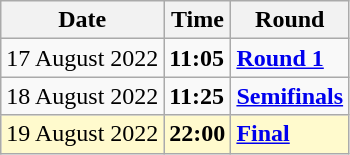<table class="wikitable">
<tr>
<th>Date</th>
<th>Time</th>
<th>Round</th>
</tr>
<tr>
<td>17 August 2022</td>
<td><strong>11:05</strong></td>
<td><strong><a href='#'>Round 1</a></strong></td>
</tr>
<tr>
<td>18 August 2022</td>
<td><strong>11:25</strong></td>
<td><strong><a href='#'>Semifinals</a></strong></td>
</tr>
<tr style=background:lemonchiffon>
<td>19 August 2022</td>
<td><strong>22:00</strong></td>
<td><strong><a href='#'>Final</a></strong></td>
</tr>
</table>
